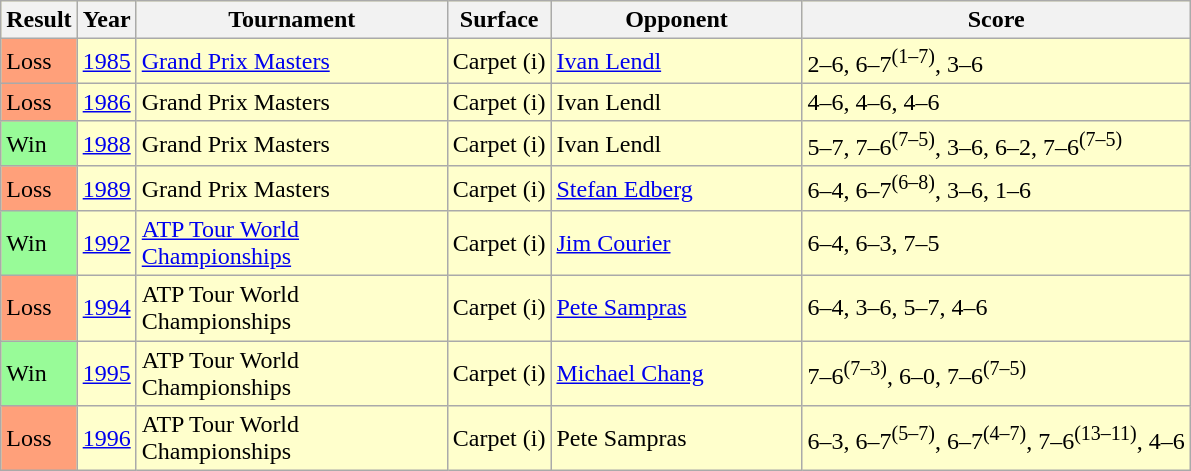<table class="sortable wikitable" style=background:#ffc>
<tr>
<th style="width:40px">Result</th>
<th>Year</th>
<th width=200>Tournament</th>
<th>Surface</th>
<th width=160>Opponent</th>
<th class="unsortable">Score</th>
</tr>
<tr>
<td style="background:#ffa07a;">Loss</td>
<td><a href='#'>1985</a></td>
<td><a href='#'>Grand Prix Masters</a></td>
<td>Carpet (i)</td>
<td> <a href='#'>Ivan Lendl</a></td>
<td>2–6, 6–7<sup>(1–7)</sup>, 3–6</td>
</tr>
<tr>
<td style="background:#ffa07a;">Loss</td>
<td><a href='#'>1986</a></td>
<td>Grand Prix Masters</td>
<td>Carpet (i)</td>
<td> Ivan Lendl</td>
<td>4–6, 4–6, 4–6</td>
</tr>
<tr>
<td style="background:#98fb98;">Win</td>
<td><a href='#'>1988</a></td>
<td>Grand Prix Masters</td>
<td>Carpet (i)</td>
<td> Ivan Lendl</td>
<td>5–7, 7–6<sup>(7–5)</sup>, 3–6, 6–2, 7–6<sup>(7–5)</sup></td>
</tr>
<tr>
<td style="background:#ffa07a;">Loss</td>
<td><a href='#'>1989</a></td>
<td>Grand Prix Masters</td>
<td>Carpet (i)</td>
<td> <a href='#'>Stefan Edberg</a></td>
<td>6–4, 6–7<sup>(6–8)</sup>, 3–6, 1–6</td>
</tr>
<tr>
<td style="background:#98fb98;">Win</td>
<td><a href='#'>1992</a></td>
<td><a href='#'>ATP Tour World Championships</a></td>
<td>Carpet (i)</td>
<td> <a href='#'>Jim Courier</a></td>
<td>6–4, 6–3, 7–5</td>
</tr>
<tr>
<td style="background:#ffa07a;">Loss</td>
<td><a href='#'>1994</a></td>
<td>ATP Tour World Championships</td>
<td>Carpet (i)</td>
<td> <a href='#'>Pete Sampras</a></td>
<td>6–4, 3–6, 5–7, 4–6</td>
</tr>
<tr>
<td style="background:#98fb98;">Win</td>
<td><a href='#'>1995</a></td>
<td>ATP Tour World Championships</td>
<td>Carpet (i)</td>
<td> <a href='#'>Michael Chang</a></td>
<td>7–6<sup>(7–3)</sup>, 6–0, 7–6<sup>(7–5)</sup></td>
</tr>
<tr>
<td style="background:#ffa07a;">Loss</td>
<td><a href='#'>1996</a></td>
<td>ATP Tour World Championships</td>
<td>Carpet (i)</td>
<td> Pete Sampras</td>
<td>6–3, 6–7<sup>(5–7)</sup>, 6–7<sup>(4–7)</sup>, 7–6<sup>(13–11)</sup>, 4–6</td>
</tr>
</table>
